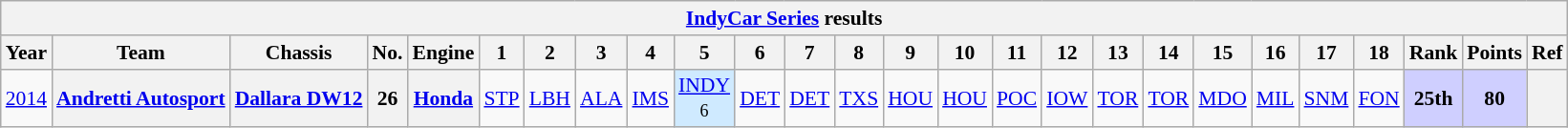<table class="wikitable" style="text-align:center; font-size:90%">
<tr>
<th colspan=45><a href='#'>IndyCar Series</a> results</th>
</tr>
<tr>
<th>Year</th>
<th>Team</th>
<th>Chassis</th>
<th>No.</th>
<th>Engine</th>
<th>1</th>
<th>2</th>
<th>3</th>
<th>4</th>
<th>5</th>
<th>6</th>
<th>7</th>
<th>8</th>
<th>9</th>
<th>10</th>
<th>11</th>
<th>12</th>
<th>13</th>
<th>14</th>
<th>15</th>
<th>16</th>
<th>17</th>
<th>18</th>
<th>Rank</th>
<th>Points</th>
<th>Ref</th>
</tr>
<tr>
<td><a href='#'>2014</a></td>
<th><a href='#'>Andretti Autosport</a></th>
<th><a href='#'>Dallara DW12</a></th>
<th>26</th>
<th><a href='#'>Honda</a></th>
<td><a href='#'>STP</a></td>
<td><a href='#'>LBH</a></td>
<td><a href='#'>ALA</a></td>
<td><a href='#'>IMS</a></td>
<td style="background:#CFEAFF;"><a href='#'>INDY</a><br><small>6</small></td>
<td><a href='#'>DET</a></td>
<td><a href='#'>DET</a></td>
<td><a href='#'>TXS</a></td>
<td><a href='#'>HOU</a></td>
<td><a href='#'>HOU</a></td>
<td><a href='#'>POC</a></td>
<td><a href='#'>IOW</a></td>
<td><a href='#'>TOR</a></td>
<td><a href='#'>TOR</a></td>
<td><a href='#'>MDO</a></td>
<td><a href='#'>MIL</a></td>
<td><a href='#'>SNM</a></td>
<td><a href='#'>FON</a></td>
<th style="background:#CFCFFF;">25th</th>
<th style="background:#CFCFFF;">80</th>
<th></th>
</tr>
</table>
